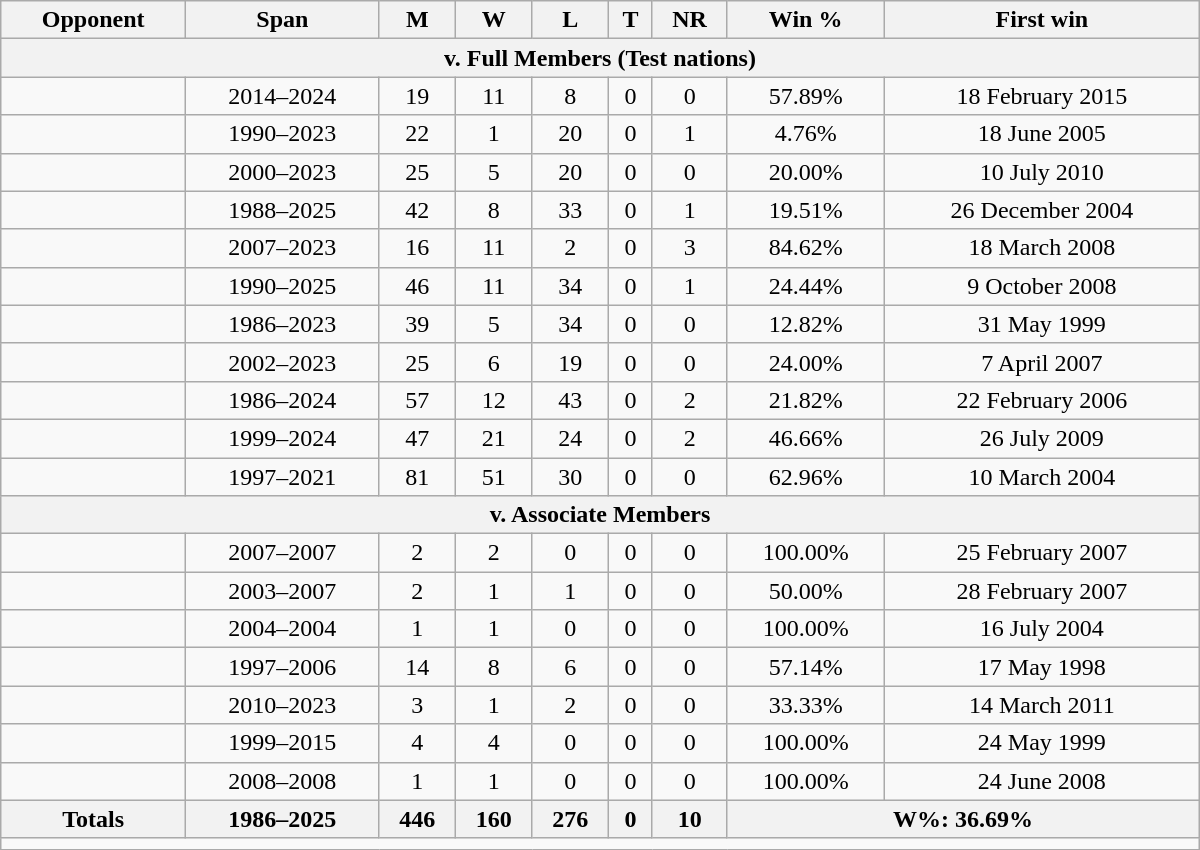<table class="wikitable" style="text-align: center; width: 800px">
<tr>
<th>Opponent</th>
<th>Span</th>
<th>M</th>
<th>W</th>
<th>L</th>
<th>T</th>
<th>NR</th>
<th>Win %</th>
<th>First win</th>
</tr>
<tr>
<th colspan="9" style="text-align: center; "><strong>v. Full Members (Test nations)</strong></th>
</tr>
<tr>
<td style="text-align:left;"></td>
<td>2014–2024</td>
<td>19</td>
<td>11</td>
<td>8</td>
<td>0</td>
<td>0</td>
<td>57.89%</td>
<td>18 February 2015</td>
</tr>
<tr>
<td style="text-align:left;"></td>
<td>1990–2023</td>
<td>22</td>
<td>1</td>
<td>20</td>
<td>0</td>
<td>1</td>
<td>4.76%</td>
<td>18 June 2005</td>
</tr>
<tr>
<td style="text-align:left;"></td>
<td>2000–2023</td>
<td>25</td>
<td>5</td>
<td>20</td>
<td>0</td>
<td>0</td>
<td>20.00%</td>
<td>10 July 2010</td>
</tr>
<tr>
<td style="text-align:left;"></td>
<td>1988–2025</td>
<td>42</td>
<td>8</td>
<td>33</td>
<td>0</td>
<td>1</td>
<td>19.51%</td>
<td>26 December 2004</td>
</tr>
<tr>
<td style="text-align:left;"></td>
<td>2007–2023</td>
<td>16</td>
<td>11</td>
<td>2</td>
<td>0</td>
<td>3</td>
<td>84.62%</td>
<td>18 March 2008</td>
</tr>
<tr>
<td style="text-align:left;"></td>
<td>1990–2025</td>
<td>46</td>
<td>11</td>
<td>34</td>
<td>0</td>
<td>1</td>
<td>24.44%</td>
<td>9 October 2008</td>
</tr>
<tr>
<td style="text-align:left;"></td>
<td>1986–2023</td>
<td>39</td>
<td>5</td>
<td>34</td>
<td>0</td>
<td>0</td>
<td>12.82%</td>
<td>31 May 1999</td>
</tr>
<tr>
<td style="text-align:left;"></td>
<td>2002–2023</td>
<td>25</td>
<td>6</td>
<td>19</td>
<td>0</td>
<td>0</td>
<td>24.00%</td>
<td>7 April 2007</td>
</tr>
<tr>
<td style="text-align:left;"></td>
<td>1986–2024</td>
<td>57</td>
<td>12</td>
<td>43</td>
<td>0</td>
<td>2</td>
<td>21.82%</td>
<td>22 February 2006</td>
</tr>
<tr>
<td style="text-align:left;"></td>
<td>1999–2024</td>
<td>47</td>
<td>21</td>
<td>24</td>
<td>0</td>
<td>2</td>
<td>46.66%</td>
<td>26 July 2009</td>
</tr>
<tr>
<td style="text-align:left;"></td>
<td>1997–2021</td>
<td>81</td>
<td>51</td>
<td>30</td>
<td>0</td>
<td>0</td>
<td>62.96%</td>
<td>10 March 2004</td>
</tr>
<tr>
<th colspan="9" style="text-align: center; "><strong>v. Associate Members</strong></th>
</tr>
<tr>
<td style="text-align:left;"></td>
<td>2007–2007</td>
<td>2</td>
<td>2</td>
<td>0</td>
<td>0</td>
<td>0</td>
<td>100.00%</td>
<td>25 February 2007</td>
</tr>
<tr>
<td style="text-align:left;"></td>
<td>2003–2007</td>
<td>2</td>
<td>1</td>
<td>1</td>
<td>0</td>
<td>0</td>
<td>50.00%</td>
<td>28 February 2007</td>
</tr>
<tr>
<td style="text-align:left;"></td>
<td>2004–2004</td>
<td>1</td>
<td>1</td>
<td>0</td>
<td>0</td>
<td>0</td>
<td>100.00%</td>
<td>16 July 2004</td>
</tr>
<tr>
<td style="text-align:left;"></td>
<td>1997–2006</td>
<td>14</td>
<td>8</td>
<td>6</td>
<td>0</td>
<td>0</td>
<td>57.14%</td>
<td>17 May 1998</td>
</tr>
<tr>
<td style="text-align:left;"></td>
<td>2010–2023</td>
<td>3</td>
<td>1</td>
<td>2</td>
<td>0</td>
<td>0</td>
<td>33.33%</td>
<td>14 March 2011</td>
</tr>
<tr>
<td style="text-align:left;"></td>
<td>1999–2015</td>
<td>4</td>
<td>4</td>
<td>0</td>
<td>0</td>
<td>0</td>
<td>100.00%</td>
<td>24 May 1999</td>
</tr>
<tr>
<td style="text-align:left;"></td>
<td>2008–2008</td>
<td>1</td>
<td>1</td>
<td>0</td>
<td>0</td>
<td>0</td>
<td>100.00%</td>
<td>24 June 2008</td>
</tr>
<tr>
<th>Totals</th>
<th>1986–2025</th>
<th>446</th>
<th>160</th>
<th>276</th>
<th>0</th>
<th>10</th>
<th colspan="2">W%: 36.69%</th>
</tr>
<tr>
<td colspan="9"></td>
</tr>
</table>
